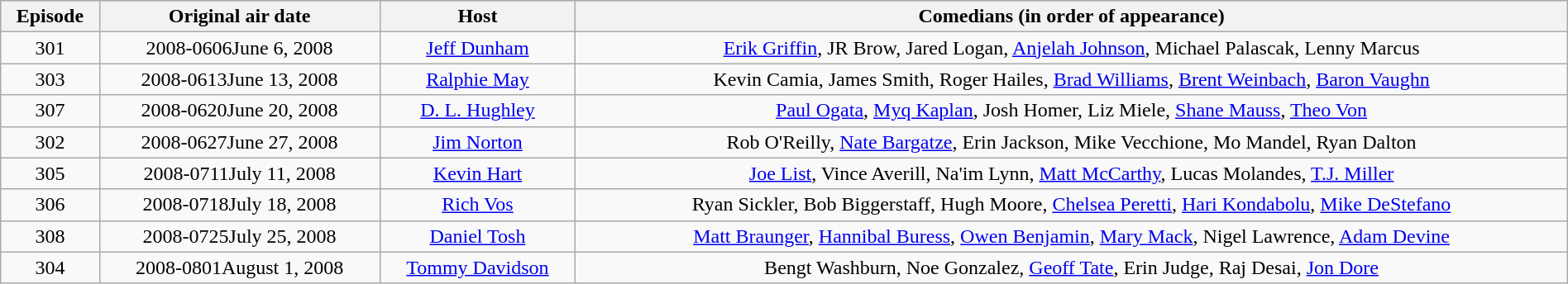<table class="wikitable" border="1" style="width:100%; text-align: center;">
<tr bgcolor="#CCCCCC">
<th>Episode</th>
<th>Original air date</th>
<th class="unsortable">Host</th>
<th class="unsortable">Comedians (in order of appearance)</th>
</tr>
<tr>
<td align="center">301</td>
<td><span>2008-0606</span>June 6, 2008</td>
<td><a href='#'>Jeff Dunham</a></td>
<td><a href='#'>Erik Griffin</a>, JR Brow, Jared Logan, <a href='#'>Anjelah Johnson</a>, Michael Palascak, Lenny Marcus</td>
</tr>
<tr>
<td align="center">303</td>
<td><span>2008-0613</span>June 13, 2008</td>
<td><a href='#'>Ralphie May</a></td>
<td>Kevin Camia, James Smith, Roger Hailes, <a href='#'>Brad Williams</a>, <a href='#'>Brent Weinbach</a>, <a href='#'>Baron Vaughn</a></td>
</tr>
<tr>
<td align="center">307</td>
<td><span>2008-0620</span>June 20, 2008</td>
<td><a href='#'>D. L. Hughley</a></td>
<td><a href='#'>Paul Ogata</a>, <a href='#'>Myq Kaplan</a>, Josh Homer, Liz Miele, <a href='#'>Shane Mauss</a>, <a href='#'>Theo Von</a></td>
</tr>
<tr>
<td align="center">302</td>
<td><span>2008-0627</span>June 27, 2008</td>
<td><a href='#'>Jim Norton</a></td>
<td>Rob O'Reilly, <a href='#'>Nate Bargatze</a>, Erin Jackson, Mike Vecchione, Mo Mandel, Ryan Dalton</td>
</tr>
<tr>
<td align="center">305</td>
<td><span>2008-0711</span>July 11, 2008</td>
<td><a href='#'>Kevin Hart</a></td>
<td><a href='#'>Joe List</a>, Vince Averill, Na'im Lynn, <a href='#'>Matt McCarthy</a>, Lucas Molandes, <a href='#'>T.J. Miller</a></td>
</tr>
<tr>
<td align="center">306</td>
<td><span>2008-0718</span>July 18, 2008</td>
<td><a href='#'>Rich Vos</a></td>
<td>Ryan Sickler, Bob Biggerstaff, Hugh Moore, <a href='#'>Chelsea Peretti</a>, <a href='#'>Hari Kondabolu</a>, <a href='#'>Mike DeStefano</a></td>
</tr>
<tr>
<td align="center">308</td>
<td><span>2008-0725</span>July 25, 2008</td>
<td><a href='#'>Daniel Tosh</a></td>
<td><a href='#'>Matt Braunger</a>, <a href='#'>Hannibal Buress</a>, <a href='#'>Owen Benjamin</a>, <a href='#'>Mary Mack</a>, Nigel Lawrence, <a href='#'>Adam Devine</a></td>
</tr>
<tr>
<td align="center">304</td>
<td><span>2008-0801</span>August 1, 2008</td>
<td><a href='#'>Tommy Davidson</a></td>
<td>Bengt Washburn, Noe Gonzalez, <a href='#'>Geoff Tate</a>, Erin Judge, Raj Desai, <a href='#'>Jon Dore</a></td>
</tr>
</table>
